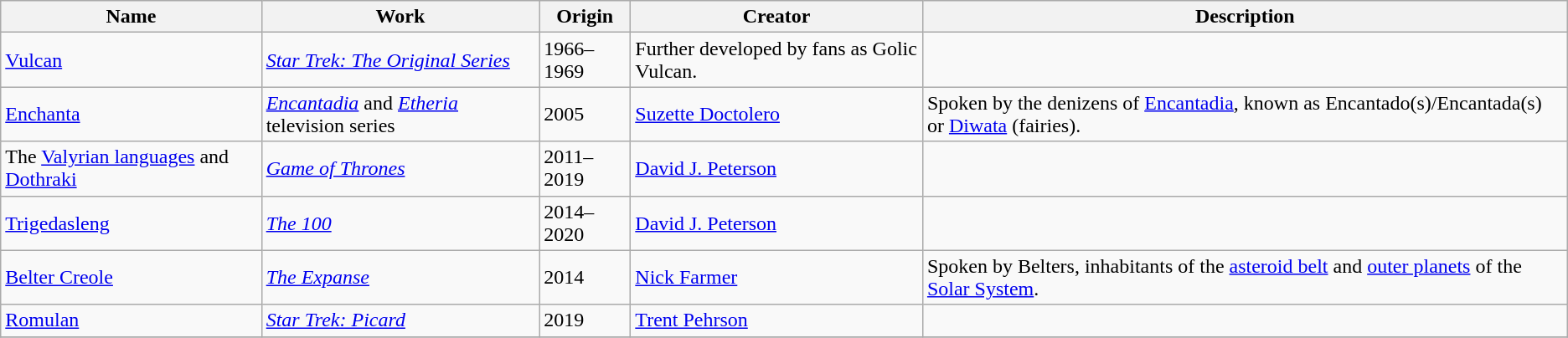<table class="wikitable sortable">
<tr>
<th>Name</th>
<th>Work</th>
<th>Origin</th>
<th>Creator</th>
<th>Description</th>
</tr>
<tr>
<td><a href='#'>Vulcan</a></td>
<td><em><a href='#'>Star Trek: The Original Series</a></em></td>
<td>1966–1969</td>
<td>Further developed by fans as Golic Vulcan.</td>
</tr>
<tr>
<td><a href='#'>Enchanta</a></td>
<td><em><a href='#'>Encantadia</a></em> and <em><a href='#'>Etheria</a></em> television series</td>
<td>2005</td>
<td><a href='#'>Suzette Doctolero</a></td>
<td>Spoken by the denizens of <a href='#'>Encantadia</a>, known as Encantado(s)/Encantada(s) or <a href='#'>Diwata</a> (fairies).</td>
</tr>
<tr>
<td>The <a href='#'>Valyrian languages</a> and <a href='#'>Dothraki</a></td>
<td><em><a href='#'>Game of Thrones</a></em></td>
<td>2011–2019</td>
<td><a href='#'>David J. Peterson</a></td>
<td></td>
</tr>
<tr>
<td><a href='#'>Trigedasleng</a></td>
<td><em><a href='#'>The 100</a></em></td>
<td>2014–2020</td>
<td><a href='#'>David J. Peterson</a></td>
<td></td>
</tr>
<tr>
<td><a href='#'>Belter Creole</a></td>
<td><em><a href='#'>The Expanse</a></em></td>
<td>2014</td>
<td><a href='#'>Nick Farmer</a></td>
<td>Spoken by Belters, inhabitants of the <a href='#'>asteroid belt</a> and <a href='#'>outer planets</a> of the <a href='#'>Solar System</a>.</td>
</tr>
<tr>
<td><a href='#'>Romulan</a></td>
<td><em><a href='#'>Star Trek: Picard</a></em></td>
<td>2019</td>
<td><a href='#'>Trent Pehrson</a></td>
<td></td>
</tr>
<tr>
</tr>
</table>
